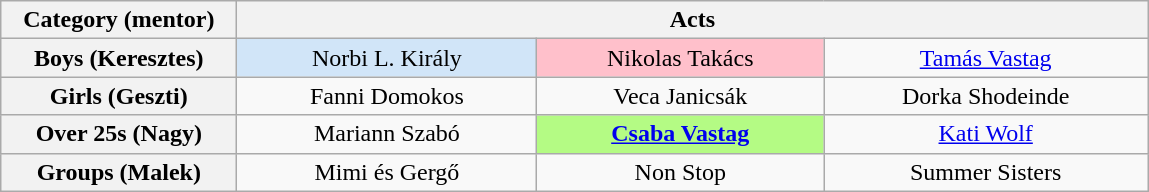<table class="wikitable" style="text-align:center">
<tr>
<th spope="col" width="150">Category (mentor)</th>
<th scope="col" colspan="4" width="600">Acts</th>
</tr>
<tr>
<th scope="col">Boys (Keresztes)</th>
<td bgcolor="#d1e5f8">Norbi L. Király</td>
<td bgcolor="pink">Nikolas Takács</td>
<td><a href='#'>Tamás Vastag</a></td>
</tr>
<tr>
<th scope="col">Girls (Geszti)</th>
<td>Fanni Domokos</td>
<td>Veca Janicsák</td>
<td>Dorka Shodeinde</td>
</tr>
<tr>
<th scope="col">Over 25s (Nagy)</th>
<td>Mariann Szabó</td>
<td bgcolor="#B4FB84"><strong><a href='#'>Csaba Vastag</a></strong></td>
<td><a href='#'>Kati Wolf</a></td>
</tr>
<tr>
<th scope="col">Groups (Malek)</th>
<td>Mimi és Gergő</td>
<td>Non Stop</td>
<td>Summer Sisters</td>
</tr>
</table>
